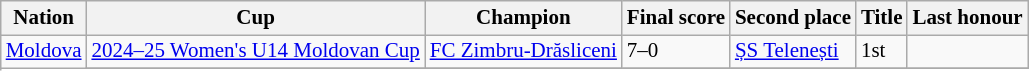<table class=wikitable style="font-size:14px">
<tr>
<th>Nation</th>
<th>Cup</th>
<th>Champion</th>
<th>Final score</th>
<th>Second place</th>
<th data-sort-type="number">Title</th>
<th>Last honour</th>
</tr>
<tr>
<td rowspan=2> <a href='#'>Moldova</a></td>
<td><a href='#'>2024–25 Women's U14 Moldovan Cup</a></td>
<td><a href='#'>FC Zimbru-Drăsliceni</a></td>
<td>7–0</td>
<td><a href='#'>ȘS Telenești</a></td>
<td>1st</td>
<td></td>
</tr>
<tr>
</tr>
</table>
